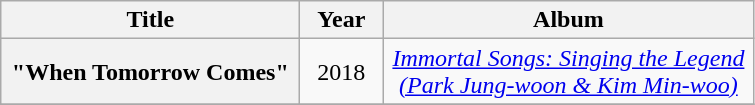<table class="wikitable plainrowheaders" style="text-align:center;">
<tr>
<th scope="col" style="width:12em;">Title</th>
<th scope="col" style="width:3em">Year</th>
<th scope="col" style="width:15em;">Album</th>
</tr>
<tr>
<th scope="row">"When Tomorrow Comes" </th>
<td rowspan="1">2018</td>
<td><em><a href='#'>Immortal Songs: Singing the Legend (Park Jung-woon & Kim Min-woo)</a></em></td>
</tr>
<tr>
</tr>
</table>
